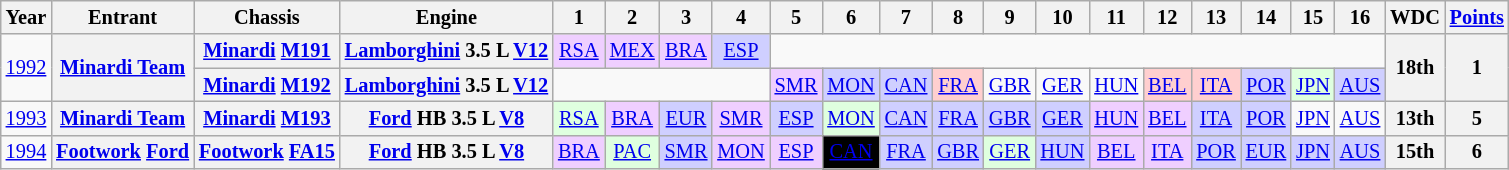<table class="wikitable" style="text-align:center; font-size:85%">
<tr>
<th>Year</th>
<th>Entrant</th>
<th>Chassis</th>
<th>Engine</th>
<th>1</th>
<th>2</th>
<th>3</th>
<th>4</th>
<th>5</th>
<th>6</th>
<th>7</th>
<th>8</th>
<th>9</th>
<th>10</th>
<th>11</th>
<th>12</th>
<th>13</th>
<th>14</th>
<th>15</th>
<th>16</th>
<th>WDC</th>
<th><a href='#'>Points</a></th>
</tr>
<tr>
<td rowspan="2"><a href='#'>1992</a></td>
<th rowspan="2" nowrap><a href='#'>Minardi Team</a></th>
<th nowrap><a href='#'>Minardi</a> <a href='#'>M191</a></th>
<th nowrap><a href='#'>Lamborghini</a> 3.5 L <a href='#'>V12</a></th>
<td style="background:#EFCFFF;"><a href='#'>RSA</a><br></td>
<td style="background:#EFCFFF;"><a href='#'>MEX</a><br></td>
<td style="background:#EFCFFF;"><a href='#'>BRA</a><br></td>
<td style="background:#CFCFFF;"><a href='#'>ESP</a><br></td>
<td colspan=12></td>
<th rowspan="2">18th</th>
<th rowspan="2">1</th>
</tr>
<tr>
<th nowrap><a href='#'>Minardi</a> <a href='#'>M192</a></th>
<th nowrap><a href='#'>Lamborghini</a> 3.5 L <a href='#'>V12</a></th>
<td colspan=4></td>
<td style="background:#EFCFFF;"><a href='#'>SMR</a><br></td>
<td style="background:#CFCFFF;"><a href='#'>MON</a><br></td>
<td style="background:#CFCFFF;"><a href='#'>CAN</a><br></td>
<td style="background:#FFCFCF;"><a href='#'>FRA</a><br></td>
<td><a href='#'>GBR</a></td>
<td><a href='#'>GER</a></td>
<td><a href='#'>HUN</a></td>
<td style="background:#FFCFCF;"><a href='#'>BEL</a><br></td>
<td style="background:#FFCFCF;"><a href='#'>ITA</a><br></td>
<td style="background:#CFCFFF;"><a href='#'>POR</a><br></td>
<td style="background:#DFFFDF;"><a href='#'>JPN</a><br></td>
<td style="background:#CFCFFF;"><a href='#'>AUS</a><br></td>
</tr>
<tr>
<td><a href='#'>1993</a></td>
<th nowrap><a href='#'>Minardi Team</a></th>
<th nowrap><a href='#'>Minardi</a> <a href='#'>M193</a></th>
<th nowrap><a href='#'>Ford</a> HB 3.5 L <a href='#'>V8</a></th>
<td style="background:#DFFFDF;"><a href='#'>RSA</a><br></td>
<td style="background:#EFCFFF;"><a href='#'>BRA</a><br></td>
<td style="background:#CFCFFF;"><a href='#'>EUR</a><br></td>
<td style="background:#EFCFFF;"><a href='#'>SMR</a><br></td>
<td style="background:#CFCFFF;"><a href='#'>ESP</a><br></td>
<td style="background:#DFFFDF;"><a href='#'>MON</a><br></td>
<td style="background:#CFCFFF;"><a href='#'>CAN</a><br></td>
<td style="background:#CFCFFF;"><a href='#'>FRA</a><br></td>
<td style="background:#CFCFFF;"><a href='#'>GBR</a><br></td>
<td style="background:#CFCFFF;"><a href='#'>GER</a><br></td>
<td style="background:#EFCFFF;"><a href='#'>HUN</a><br></td>
<td style="background:#EFCFFF;"><a href='#'>BEL</a><br></td>
<td style="background:#CFCFFF;"><a href='#'>ITA</a><br></td>
<td style="background:#CFCFFF;"><a href='#'>POR</a><br></td>
<td><a href='#'>JPN</a></td>
<td><a href='#'>AUS</a></td>
<th>13th</th>
<th>5</th>
</tr>
<tr>
<td><a href='#'>1994</a></td>
<th nowrap><a href='#'>Footwork</a> <a href='#'>Ford</a></th>
<th nowrap><a href='#'>Footwork</a> <a href='#'>FA15</a></th>
<th nowrap><a href='#'>Ford</a> HB 3.5 L <a href='#'>V8</a></th>
<td style="background:#EFCFFF;"><a href='#'>BRA</a><br></td>
<td style="background:#DFFFDF;"><a href='#'>PAC</a><br></td>
<td style="background:#CFCFFF;"><a href='#'>SMR</a><br></td>
<td style="background:#EFCFFF;"><a href='#'>MON</a><br></td>
<td style="background:#EFCFFF;"><a href='#'>ESP</a><br></td>
<td style="background:#000000; color:#ffffff"><a href='#'><span>CAN</span></a><br></td>
<td style="background:#CFCFFF;"><a href='#'>FRA</a><br></td>
<td style="background:#CFCFFF;"><a href='#'>GBR</a><br></td>
<td style="background:#DFFFDF;"><a href='#'>GER</a><br></td>
<td style="background:#CFCFFF;"><a href='#'>HUN</a><br></td>
<td style="background:#EFCFFF;"><a href='#'>BEL</a><br></td>
<td style="background:#EFCFFF;"><a href='#'>ITA</a><br></td>
<td style="background:#CFCFFF;"><a href='#'>POR</a><br></td>
<td style="background:#CFCFFF;"><a href='#'>EUR</a><br></td>
<td style="background:#CFCFFF;"><a href='#'>JPN</a><br></td>
<td style="background:#CFCFFF;"><a href='#'>AUS</a><br></td>
<th>15th</th>
<th>6</th>
</tr>
</table>
